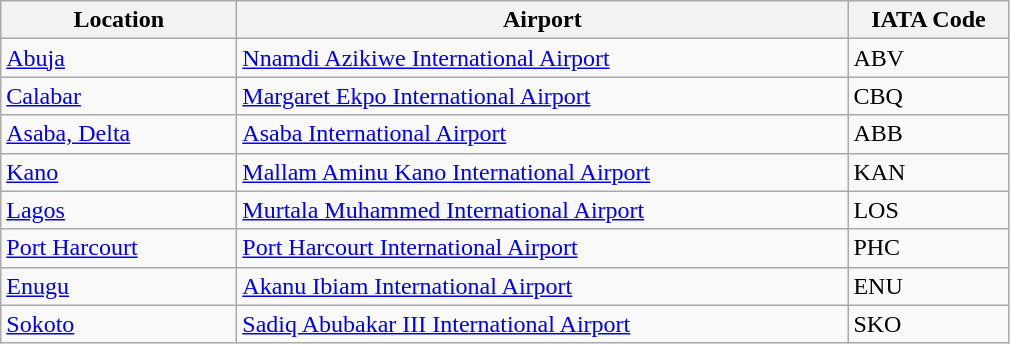<table class="wikitable">
<tr>
<th scope="col" style="width:150px;"><strong>Location</strong></th>
<th scope="col" style="width:400px;"><strong>Airport</strong></th>
<th scope="col" style="width:100px;"><strong>IATA Code</strong></th>
</tr>
<tr>
<td><a href='#'>Abuja</a></td>
<td><a href='#'>Nnamdi Azikiwe International Airport</a></td>
<td>ABV</td>
</tr>
<tr>
<td><a href='#'>Calabar</a></td>
<td><a href='#'>Margaret Ekpo International Airport</a></td>
<td>CBQ</td>
</tr>
<tr>
<td><a href='#'>Asaba, Delta</a></td>
<td><a href='#'>Asaba International Airport</a></td>
<td>ABB</td>
</tr>
<tr>
<td><a href='#'>Kano</a></td>
<td><a href='#'>Mallam Aminu Kano International Airport</a></td>
<td>KAN</td>
</tr>
<tr>
<td><a href='#'>Lagos</a></td>
<td><a href='#'>Murtala Muhammed International Airport</a></td>
<td>LOS</td>
</tr>
<tr>
<td><a href='#'>Port Harcourt</a></td>
<td><a href='#'>Port Harcourt International Airport</a></td>
<td>PHC</td>
</tr>
<tr>
<td><a href='#'>Enugu</a></td>
<td><a href='#'>Akanu Ibiam International Airport</a></td>
<td>ENU</td>
</tr>
<tr>
<td><a href='#'>Sokoto</a></td>
<td><a href='#'>Sadiq Abubakar III International Airport</a></td>
<td>SKO</td>
</tr>
</table>
